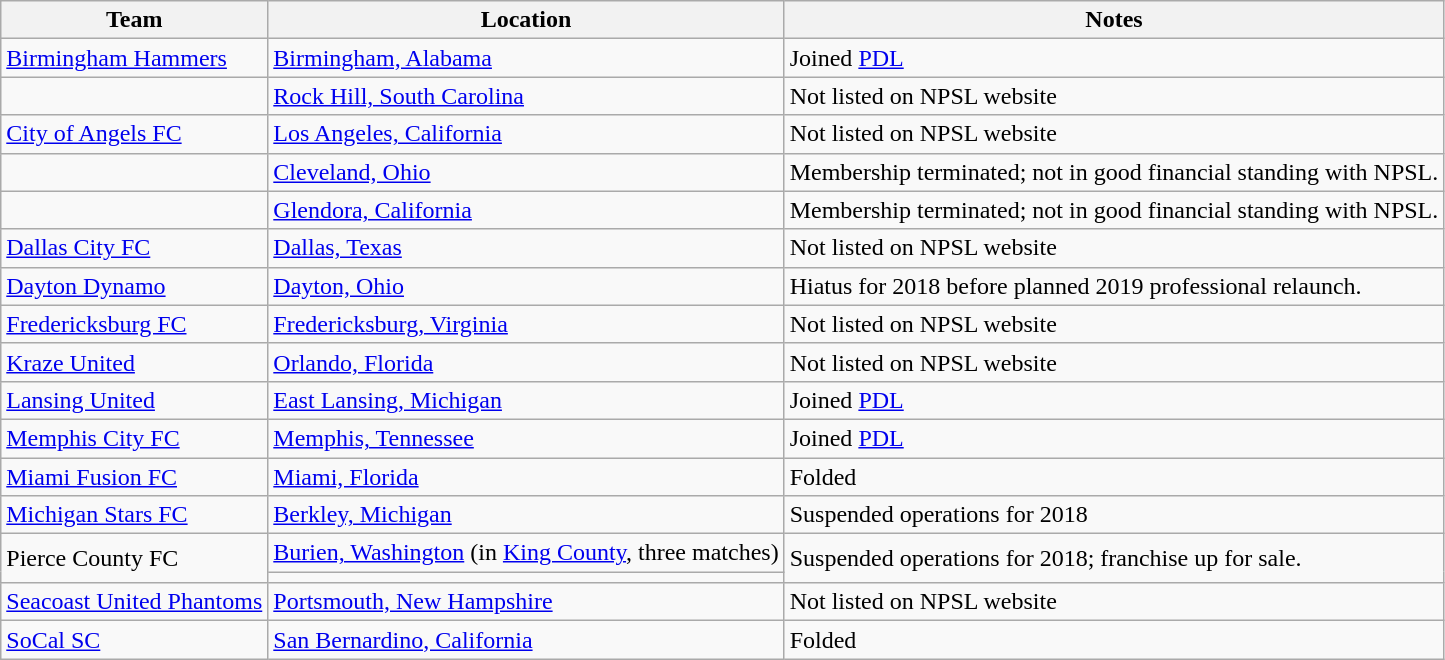<table class="wikitable sortable">
<tr>
<th>Team</th>
<th>Location</th>
<th class=unsortable>Notes</th>
</tr>
<tr>
<td><a href='#'>Birmingham Hammers</a></td>
<td><a href='#'>Birmingham, Alabama</a></td>
<td>Joined <a href='#'>PDL</a></td>
</tr>
<tr>
<td></td>
<td><a href='#'>Rock Hill, South Carolina</a></td>
<td>Not listed on NPSL website</td>
</tr>
<tr>
<td><a href='#'>City of Angels FC</a></td>
<td><a href='#'>Los Angeles, California</a></td>
<td>Not listed on NPSL website</td>
</tr>
<tr>
<td></td>
<td><a href='#'>Cleveland, Ohio</a></td>
<td>Membership terminated; not in good financial standing with NPSL.</td>
</tr>
<tr>
<td></td>
<td><a href='#'>Glendora, California</a></td>
<td>Membership terminated; not in good financial standing with NPSL.</td>
</tr>
<tr>
<td><a href='#'>Dallas City FC</a></td>
<td><a href='#'>Dallas, Texas</a></td>
<td>Not listed on NPSL website</td>
</tr>
<tr>
<td><a href='#'>Dayton Dynamo</a></td>
<td><a href='#'>Dayton, Ohio</a></td>
<td>Hiatus for 2018 before planned 2019 professional relaunch.</td>
</tr>
<tr>
<td><a href='#'>Fredericksburg FC</a></td>
<td><a href='#'>Fredericksburg, Virginia</a></td>
<td>Not listed on NPSL website</td>
</tr>
<tr>
<td><a href='#'>Kraze United</a></td>
<td><a href='#'>Orlando, Florida</a></td>
<td>Not listed on NPSL website</td>
</tr>
<tr>
<td><a href='#'>Lansing United</a></td>
<td><a href='#'>East Lansing, Michigan</a></td>
<td>Joined <a href='#'>PDL</a></td>
</tr>
<tr>
<td><a href='#'>Memphis City FC</a></td>
<td><a href='#'>Memphis, Tennessee</a></td>
<td>Joined <a href='#'>PDL</a></td>
</tr>
<tr>
<td><a href='#'>Miami Fusion FC</a></td>
<td><a href='#'>Miami, Florida</a></td>
<td>Folded</td>
</tr>
<tr>
<td><a href='#'>Michigan Stars FC</a></td>
<td><a href='#'>Berkley, Michigan</a></td>
<td>Suspended operations for 2018</td>
</tr>
<tr>
<td rowspan=2>Pierce County FC</td>
<td><a href='#'>Burien, Washington</a> (in <a href='#'>King County</a>, three matches)</td>
<td rowspan=2>Suspended operations for 2018; franchise up for sale.</td>
</tr>
<tr>
<td></td>
</tr>
<tr>
<td><a href='#'>Seacoast United Phantoms</a></td>
<td><a href='#'>Portsmouth, New Hampshire</a></td>
<td>Not listed on NPSL website</td>
</tr>
<tr>
<td><a href='#'>SoCal SC</a></td>
<td><a href='#'>San Bernardino, California</a></td>
<td>Folded</td>
</tr>
</table>
